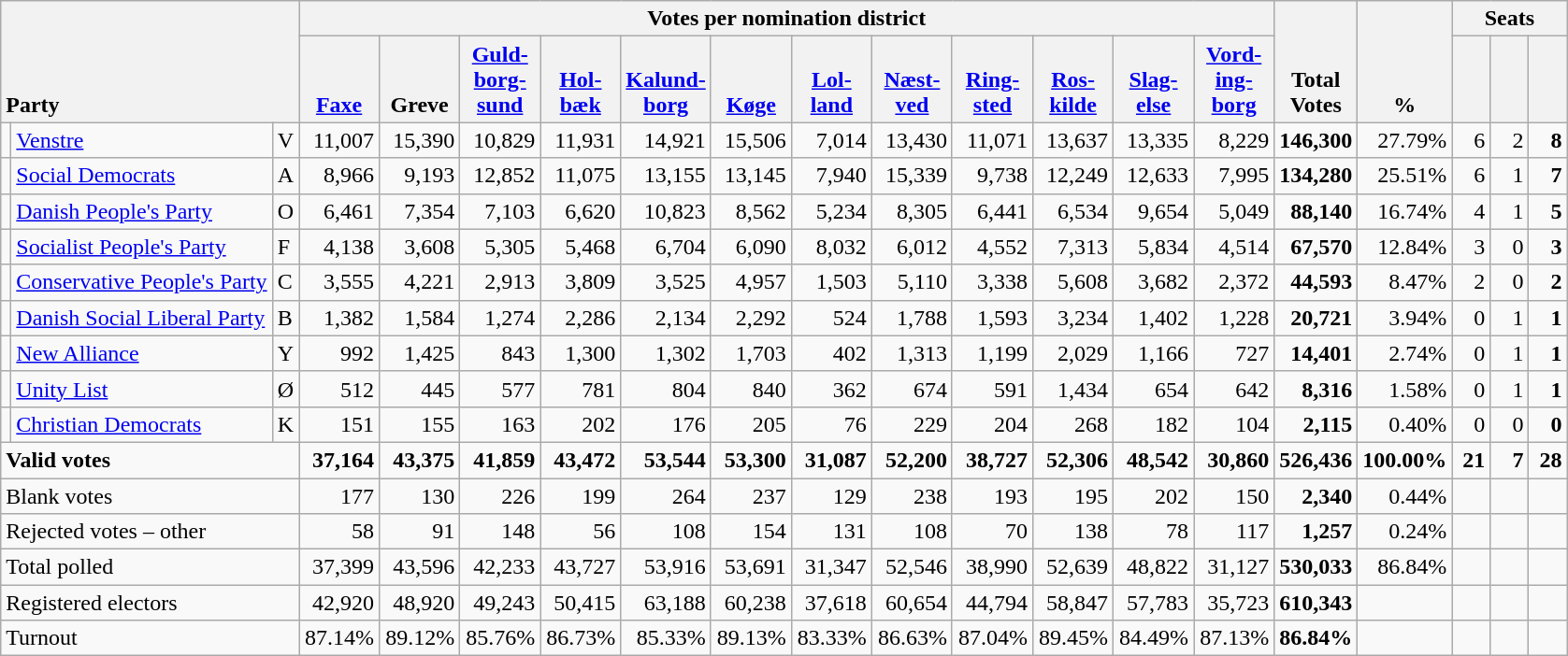<table class="wikitable" border="1" style="text-align:right;">
<tr>
<th style="text-align:left;" valign=bottom rowspan=2 colspan=3>Party</th>
<th colspan=12>Votes per nomination district</th>
<th align=center valign=bottom rowspan=2 width="50">Total Votes</th>
<th align=center valign=bottom rowspan=2 width="50">%</th>
<th colspan=3>Seats</th>
</tr>
<tr>
<th align=center valign=bottom width="50"><a href='#'>Faxe</a></th>
<th align=center valign=bottom width="50">Greve</th>
<th align=center valign=bottom width="50"><a href='#'>Guld- borg- sund</a></th>
<th align=center valign=bottom width="50"><a href='#'>Hol- bæk</a></th>
<th align=center valign=bottom width="50"><a href='#'>Kalund- borg</a></th>
<th align=center valign=bottom width="50"><a href='#'>Køge</a></th>
<th align=center valign=bottom width="50"><a href='#'>Lol- land</a></th>
<th align=center valign=bottom width="50"><a href='#'>Næst- ved</a></th>
<th align=center valign=bottom width="50"><a href='#'>Ring- sted</a></th>
<th align=center valign=bottom width="50"><a href='#'>Ros- kilde</a></th>
<th align=center valign=bottom width="50"><a href='#'>Slag- else</a></th>
<th align=center valign=bottom width="50"><a href='#'>Vord- ing- borg</a></th>
<th align=center valign=bottom width="20"><small></small></th>
<th align=center valign=bottom width="20"><small><a href='#'></a></small></th>
<th align=center valign=bottom width="20"><small></small></th>
</tr>
<tr>
<td></td>
<td align=left><a href='#'>Venstre</a></td>
<td align=left>V</td>
<td>11,007</td>
<td>15,390</td>
<td>10,829</td>
<td>11,931</td>
<td>14,921</td>
<td>15,506</td>
<td>7,014</td>
<td>13,430</td>
<td>11,071</td>
<td>13,637</td>
<td>13,335</td>
<td>8,229</td>
<td><strong>146,300</strong></td>
<td>27.79%</td>
<td>6</td>
<td>2</td>
<td><strong>8</strong></td>
</tr>
<tr>
<td></td>
<td align=left><a href='#'>Social Democrats</a></td>
<td align=left>A</td>
<td>8,966</td>
<td>9,193</td>
<td>12,852</td>
<td>11,075</td>
<td>13,155</td>
<td>13,145</td>
<td>7,940</td>
<td>15,339</td>
<td>9,738</td>
<td>12,249</td>
<td>12,633</td>
<td>7,995</td>
<td><strong>134,280</strong></td>
<td>25.51%</td>
<td>6</td>
<td>1</td>
<td><strong>7</strong></td>
</tr>
<tr>
<td></td>
<td align=left><a href='#'>Danish People's Party</a></td>
<td align=left>O</td>
<td>6,461</td>
<td>7,354</td>
<td>7,103</td>
<td>6,620</td>
<td>10,823</td>
<td>8,562</td>
<td>5,234</td>
<td>8,305</td>
<td>6,441</td>
<td>6,534</td>
<td>9,654</td>
<td>5,049</td>
<td><strong>88,140</strong></td>
<td>16.74%</td>
<td>4</td>
<td>1</td>
<td><strong>5</strong></td>
</tr>
<tr>
<td></td>
<td align=left><a href='#'>Socialist People's Party</a></td>
<td align=left>F</td>
<td>4,138</td>
<td>3,608</td>
<td>5,305</td>
<td>5,468</td>
<td>6,704</td>
<td>6,090</td>
<td>8,032</td>
<td>6,012</td>
<td>4,552</td>
<td>7,313</td>
<td>5,834</td>
<td>4,514</td>
<td><strong>67,570</strong></td>
<td>12.84%</td>
<td>3</td>
<td>0</td>
<td><strong>3</strong></td>
</tr>
<tr>
<td></td>
<td align=left style="white-space: nowrap;"><a href='#'>Conservative People's Party</a></td>
<td align=left>C</td>
<td>3,555</td>
<td>4,221</td>
<td>2,913</td>
<td>3,809</td>
<td>3,525</td>
<td>4,957</td>
<td>1,503</td>
<td>5,110</td>
<td>3,338</td>
<td>5,608</td>
<td>3,682</td>
<td>2,372</td>
<td><strong>44,593</strong></td>
<td>8.47%</td>
<td>2</td>
<td>0</td>
<td><strong>2</strong></td>
</tr>
<tr>
<td></td>
<td align=left><a href='#'>Danish Social Liberal Party</a></td>
<td align=left>B</td>
<td>1,382</td>
<td>1,584</td>
<td>1,274</td>
<td>2,286</td>
<td>2,134</td>
<td>2,292</td>
<td>524</td>
<td>1,788</td>
<td>1,593</td>
<td>3,234</td>
<td>1,402</td>
<td>1,228</td>
<td><strong>20,721</strong></td>
<td>3.94%</td>
<td>0</td>
<td>1</td>
<td><strong>1</strong></td>
</tr>
<tr>
<td></td>
<td align=left><a href='#'>New Alliance</a></td>
<td align=left>Y</td>
<td>992</td>
<td>1,425</td>
<td>843</td>
<td>1,300</td>
<td>1,302</td>
<td>1,703</td>
<td>402</td>
<td>1,313</td>
<td>1,199</td>
<td>2,029</td>
<td>1,166</td>
<td>727</td>
<td><strong>14,401</strong></td>
<td>2.74%</td>
<td>0</td>
<td>1</td>
<td><strong>1</strong></td>
</tr>
<tr>
<td></td>
<td align=left><a href='#'>Unity List</a></td>
<td align=left>Ø</td>
<td>512</td>
<td>445</td>
<td>577</td>
<td>781</td>
<td>804</td>
<td>840</td>
<td>362</td>
<td>674</td>
<td>591</td>
<td>1,434</td>
<td>654</td>
<td>642</td>
<td><strong>8,316</strong></td>
<td>1.58%</td>
<td>0</td>
<td>1</td>
<td><strong>1</strong></td>
</tr>
<tr>
<td></td>
<td align=left><a href='#'>Christian Democrats</a></td>
<td align=left>K</td>
<td>151</td>
<td>155</td>
<td>163</td>
<td>202</td>
<td>176</td>
<td>205</td>
<td>76</td>
<td>229</td>
<td>204</td>
<td>268</td>
<td>182</td>
<td>104</td>
<td><strong>2,115</strong></td>
<td>0.40%</td>
<td>0</td>
<td>0</td>
<td><strong>0</strong></td>
</tr>
<tr style="font-weight:bold">
<td align=left colspan=3>Valid votes</td>
<td>37,164</td>
<td>43,375</td>
<td>41,859</td>
<td>43,472</td>
<td>53,544</td>
<td>53,300</td>
<td>31,087</td>
<td>52,200</td>
<td>38,727</td>
<td>52,306</td>
<td>48,542</td>
<td>30,860</td>
<td>526,436</td>
<td>100.00%</td>
<td>21</td>
<td>7</td>
<td>28</td>
</tr>
<tr>
<td align=left colspan=3>Blank votes</td>
<td>177</td>
<td>130</td>
<td>226</td>
<td>199</td>
<td>264</td>
<td>237</td>
<td>129</td>
<td>238</td>
<td>193</td>
<td>195</td>
<td>202</td>
<td>150</td>
<td><strong>2,340</strong></td>
<td>0.44%</td>
<td></td>
<td></td>
<td></td>
</tr>
<tr>
<td align=left colspan=3>Rejected votes – other</td>
<td>58</td>
<td>91</td>
<td>148</td>
<td>56</td>
<td>108</td>
<td>154</td>
<td>131</td>
<td>108</td>
<td>70</td>
<td>138</td>
<td>78</td>
<td>117</td>
<td><strong>1,257</strong></td>
<td>0.24%</td>
<td></td>
<td></td>
<td></td>
</tr>
<tr>
<td align=left colspan=3>Total polled</td>
<td>37,399</td>
<td>43,596</td>
<td>42,233</td>
<td>43,727</td>
<td>53,916</td>
<td>53,691</td>
<td>31,347</td>
<td>52,546</td>
<td>38,990</td>
<td>52,639</td>
<td>48,822</td>
<td>31,127</td>
<td><strong>530,033</strong></td>
<td>86.84%</td>
<td></td>
<td></td>
<td></td>
</tr>
<tr>
<td align=left colspan=3>Registered electors</td>
<td>42,920</td>
<td>48,920</td>
<td>49,243</td>
<td>50,415</td>
<td>63,188</td>
<td>60,238</td>
<td>37,618</td>
<td>60,654</td>
<td>44,794</td>
<td>58,847</td>
<td>57,783</td>
<td>35,723</td>
<td><strong>610,343</strong></td>
<td></td>
<td></td>
<td></td>
<td></td>
</tr>
<tr>
<td align=left colspan=3>Turnout</td>
<td>87.14%</td>
<td>89.12%</td>
<td>85.76%</td>
<td>86.73%</td>
<td>85.33%</td>
<td>89.13%</td>
<td>83.33%</td>
<td>86.63%</td>
<td>87.04%</td>
<td>89.45%</td>
<td>84.49%</td>
<td>87.13%</td>
<td><strong>86.84%</strong></td>
<td></td>
<td></td>
<td></td>
<td></td>
</tr>
</table>
